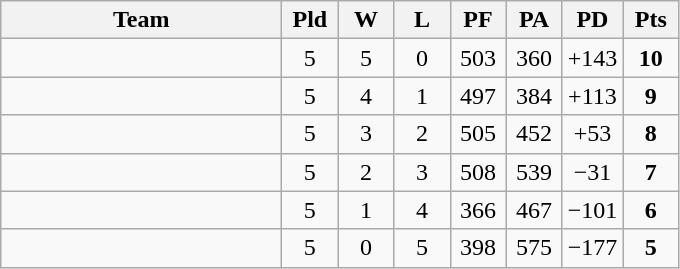<table class=wikitable style="text-align:center">
<tr>
<th width=180>Team</th>
<th width=30>Pld</th>
<th width=30>W</th>
<th width=30>L</th>
<th width=30>PF</th>
<th width=30>PA</th>
<th width=30>PD</th>
<th width=30>Pts</th>
</tr>
<tr>
<td align="left"></td>
<td>5</td>
<td>5</td>
<td>0</td>
<td>503</td>
<td>360</td>
<td>+143</td>
<td><strong>10</strong></td>
</tr>
<tr>
<td align="left"></td>
<td>5</td>
<td>4</td>
<td>1</td>
<td>497</td>
<td>384</td>
<td>+113</td>
<td><strong>9</strong></td>
</tr>
<tr>
<td align="left"></td>
<td>5</td>
<td>3</td>
<td>2</td>
<td>505</td>
<td>452</td>
<td>+53</td>
<td><strong>8</strong></td>
</tr>
<tr>
<td align="left"></td>
<td>5</td>
<td>2</td>
<td>3</td>
<td>508</td>
<td>539</td>
<td>−31</td>
<td><strong>7</strong></td>
</tr>
<tr>
<td align="left"></td>
<td>5</td>
<td>1</td>
<td>4</td>
<td>366</td>
<td>467</td>
<td>−101</td>
<td><strong>6</strong></td>
</tr>
<tr>
<td align="left"></td>
<td>5</td>
<td>0</td>
<td>5</td>
<td>398</td>
<td>575</td>
<td>−177</td>
<td><strong>5</strong></td>
</tr>
</table>
